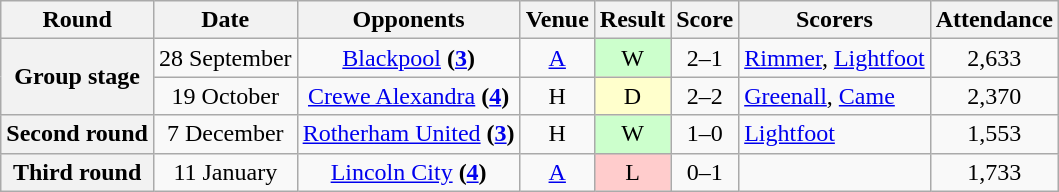<table class="wikitable" style="text-align:center">
<tr>
<th>Round</th>
<th>Date</th>
<th>Opponents</th>
<th>Venue</th>
<th>Result</th>
<th>Score</th>
<th>Scorers</th>
<th>Attendance</th>
</tr>
<tr>
<th rowspan=2>Group stage</th>
<td>28 September</td>
<td><a href='#'>Blackpool</a> <strong>(<a href='#'>3</a>)</strong></td>
<td><a href='#'>A</a></td>
<td style="background-color:#CCFFCC">W</td>
<td>2–1</td>
<td align="left"><a href='#'>Rimmer</a>, <a href='#'>Lightfoot</a></td>
<td>2,633</td>
</tr>
<tr>
<td>19 October</td>
<td><a href='#'>Crewe Alexandra</a> <strong>(<a href='#'>4</a>)</strong></td>
<td>H</td>
<td style="background-color:#FFFFCC">D</td>
<td>2–2</td>
<td align="left"><a href='#'>Greenall</a>, <a href='#'>Came</a></td>
<td>2,370</td>
</tr>
<tr>
<th>Second round</th>
<td>7 December</td>
<td><a href='#'>Rotherham United</a> <strong>(<a href='#'>3</a>)</strong></td>
<td>H</td>
<td style="background-color:#CCFFCC">W</td>
<td>1–0</td>
<td align="left"><a href='#'>Lightfoot</a></td>
<td>1,553</td>
</tr>
<tr>
<th>Third round</th>
<td>11 January</td>
<td><a href='#'>Lincoln City</a> <strong>(<a href='#'>4</a>)</strong></td>
<td><a href='#'>A</a></td>
<td style="background-color:#FFCCCC">L</td>
<td>0–1</td>
<td align="left"></td>
<td>1,733</td>
</tr>
</table>
